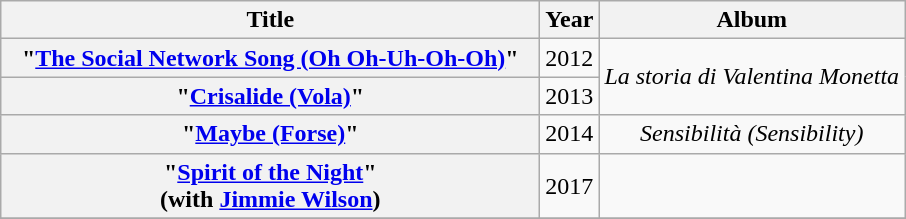<table class="wikitable plainrowheaders" style="text-align:center;">
<tr>
<th scope="col" style="width:22em;">Title</th>
<th scope="col" style="width:1em;">Year</th>
<th scope="col">Album</th>
</tr>
<tr>
<th scope="row">"<a href='#'>The Social Network Song (Oh Oh-Uh-Oh-Oh)</a>"</th>
<td>2012</td>
<td rowspan="2"><em>La storia di Valentina Monetta</em></td>
</tr>
<tr>
<th scope="row">"<a href='#'>Crisalide (Vola)</a>"</th>
<td>2013</td>
</tr>
<tr>
<th scope="row">"<a href='#'>Maybe (Forse)</a>"</th>
<td>2014</td>
<td><em>Sensibilità (Sensibility)</em></td>
</tr>
<tr>
<th scope="row">"<a href='#'>Spirit of the Night</a>"<br><span>(with <a href='#'>Jimmie Wilson</a>)</span></th>
<td>2017</td>
<td></td>
</tr>
<tr>
</tr>
</table>
